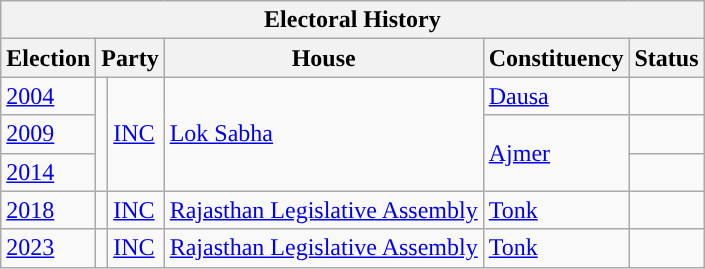<table class="wikitable">
<tr>
<th colspan = "6">Electoral History</th>
</tr>
<tr>
<th>Election</th>
<th colspan = "2">Party</th>
<th>House</th>
<th>Constituency</th>
<th>Status</th>
</tr>
<tr>
<td><a href='#'>2004</a></td>
<td rowspan="3" style="background-color: "></td>
<td rowspan    = "3"><a href='#'>INC</a></td>
<td rowspan = "3"><a href='#'>Lok Sabha</a></td>
<td rowspan    = "1"><a href='#'>Dausa</a></td>
<td rowspan     = "1"><strong></strong></td>
</tr>
<tr>
<td><a href='#'>2009</a></td>
<td rowspan    = "2"><a href='#'>Ajmer</a></td>
<td rowspan     = "1"><strong></strong></td>
</tr>
<tr>
<td><a href='#'>2014</a></td>
<td><strong></strong></td>
</tr>
<tr>
<td><a href='#'>2018</a></td>
<td style="background-color: "></td>
<td><a href='#'>INC</a></td>
<td><a href='#'>Rajasthan Legislative Assembly</a></td>
<td><a href='#'>Tonk</a></td>
<td><strong></strong></td>
</tr>
<tr>
<td><a href='#'>2023</a></td>
<td style="background-color: "></td>
<td><a href='#'>INC</a></td>
<td><a href='#'>Rajasthan Legislative Assembly</a></td>
<td><a href='#'>Tonk</a></td>
<td><strong></strong></td>
</tr>
</table>
